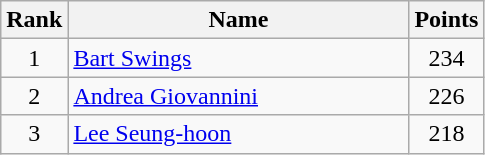<table class="wikitable" border="1" style="text-align:center">
<tr>
<th width=30>Rank</th>
<th width=220>Name</th>
<th width=25>Points</th>
</tr>
<tr>
<td>1</td>
<td align="left"> <a href='#'>Bart Swings</a></td>
<td>234</td>
</tr>
<tr>
<td>2</td>
<td align="left"> <a href='#'>Andrea Giovannini</a></td>
<td>226</td>
</tr>
<tr>
<td>3</td>
<td align="left"> <a href='#'>Lee Seung-hoon</a></td>
<td>218</td>
</tr>
</table>
